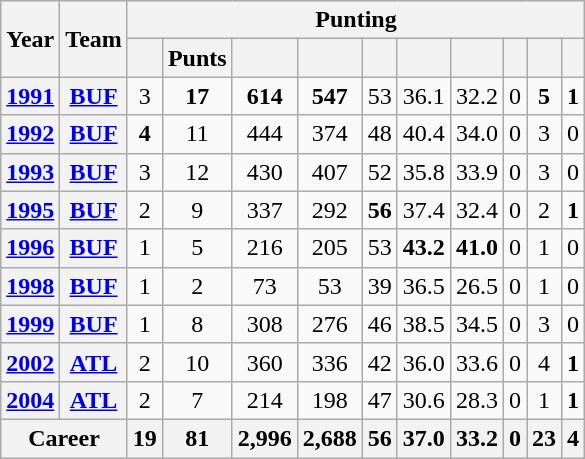<table class=wikitable style="text-align:center;">
<tr>
<th rowspan="2">Year</th>
<th rowspan="2">Team</th>
<th colspan="10">Punting</th>
</tr>
<tr>
<th></th>
<th>Punts</th>
<th></th>
<th></th>
<th></th>
<th></th>
<th></th>
<th></th>
<th></th>
<th></th>
</tr>
<tr>
<th><a href='#'>1991</a></th>
<th><a href='#'>BUF</a></th>
<td>3</td>
<td><strong>17</strong></td>
<td><strong>614</strong></td>
<td><strong>547</strong></td>
<td>53</td>
<td>36.1</td>
<td>32.2</td>
<td>0</td>
<td><strong>5</strong></td>
<td><strong>1</strong></td>
</tr>
<tr>
<th><a href='#'>1992</a></th>
<th><a href='#'>BUF</a></th>
<td><strong>4</strong></td>
<td>11</td>
<td>444</td>
<td>374</td>
<td>48</td>
<td>40.4</td>
<td>34.0</td>
<td>0</td>
<td>3</td>
<td>0</td>
</tr>
<tr>
<th><a href='#'>1993</a></th>
<th><a href='#'>BUF</a></th>
<td>3</td>
<td>12</td>
<td>430</td>
<td>407</td>
<td>52</td>
<td>35.8</td>
<td>33.9</td>
<td>0</td>
<td>3</td>
<td>0</td>
</tr>
<tr>
<th><a href='#'>1995</a></th>
<th><a href='#'>BUF</a></th>
<td>2</td>
<td>9</td>
<td>337</td>
<td>292</td>
<td><strong>56</strong></td>
<td>37.4</td>
<td>32.4</td>
<td>0</td>
<td>2</td>
<td><strong>1</strong></td>
</tr>
<tr>
<th><a href='#'>1996</a></th>
<th><a href='#'>BUF</a></th>
<td>1</td>
<td>5</td>
<td>216</td>
<td>205</td>
<td>53</td>
<td><strong>43.2</strong></td>
<td><strong>41.0</strong></td>
<td>0</td>
<td>1</td>
<td>0</td>
</tr>
<tr>
<th><a href='#'>1998</a></th>
<th><a href='#'>BUF</a></th>
<td>1</td>
<td>2</td>
<td>73</td>
<td>53</td>
<td>39</td>
<td>36.5</td>
<td>26.5</td>
<td>0</td>
<td>1</td>
<td>0</td>
</tr>
<tr>
<th><a href='#'>1999</a></th>
<th><a href='#'>BUF</a></th>
<td>1</td>
<td>8</td>
<td>308</td>
<td>276</td>
<td>46</td>
<td>38.5</td>
<td>34.5</td>
<td>0</td>
<td>3</td>
<td>0</td>
</tr>
<tr>
<th><a href='#'>2002</a></th>
<th><a href='#'>ATL</a></th>
<td>2</td>
<td>10</td>
<td>360</td>
<td>336</td>
<td>42</td>
<td>36.0</td>
<td>33.6</td>
<td>0</td>
<td>4</td>
<td><strong>1</strong></td>
</tr>
<tr>
<th><a href='#'>2004</a></th>
<th><a href='#'>ATL</a></th>
<td>2</td>
<td>7</td>
<td>214</td>
<td>198</td>
<td>47</td>
<td>30.6</td>
<td>28.3</td>
<td>0</td>
<td>1</td>
<td><strong>1</strong></td>
</tr>
<tr>
<th colspan="2">Career</th>
<th>19</th>
<th>81</th>
<th>2,996</th>
<th>2,688</th>
<th>56</th>
<th>37.0</th>
<th>33.2</th>
<th>0</th>
<th>23</th>
<th>4</th>
</tr>
</table>
